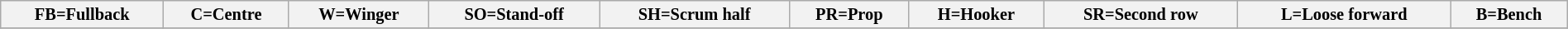<table class="wikitable" style="font-size:85%;" width="100%">
<tr>
<th>FB=Fullback</th>
<th>C=Centre</th>
<th>W=Winger</th>
<th>SO=Stand-off</th>
<th>SH=Scrum half</th>
<th>PR=Prop</th>
<th>H=Hooker</th>
<th>SR=Second row</th>
<th>L=Loose forward</th>
<th>B=Bench</th>
</tr>
<tr>
</tr>
</table>
